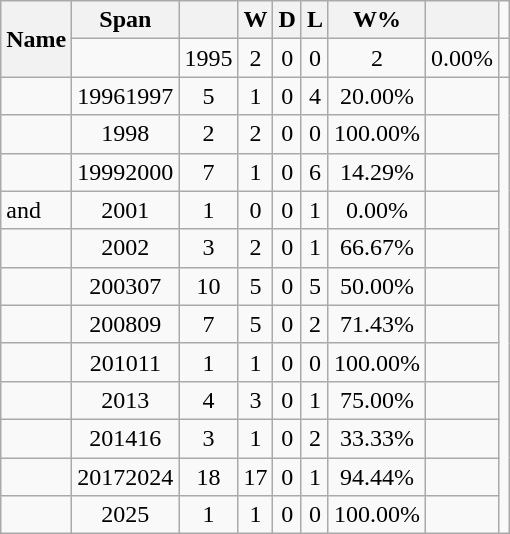<table class="wikitable sortable" style="text-align:center;">
<tr>
<th rowspan=2>Name</th>
<th>Span</th>
<th></th>
<th>W</th>
<th class="unsortable">D</th>
<th>L</th>
<th data-sort-type="number">W%</th>
<th class="unsortable"></th>
</tr>
<tr>
<td style="text-align:left;"></td>
<td>1995</td>
<td>2</td>
<td>0</td>
<td>0</td>
<td>2</td>
<td>0.00%</td>
<td></td>
</tr>
<tr>
<td style="text-align:left;"></td>
<td>19961997</td>
<td>5</td>
<td>1</td>
<td>0</td>
<td>4</td>
<td>20.00%</td>
<td></td>
</tr>
<tr>
<td style="text-align:left;"></td>
<td>1998</td>
<td>2</td>
<td>2</td>
<td>0</td>
<td>0</td>
<td>100.00%</td>
<td></td>
</tr>
<tr>
<td style="text-align:left;"></td>
<td>19992000</td>
<td>7</td>
<td>1</td>
<td>0</td>
<td>6</td>
<td>14.29%</td>
<td></td>
</tr>
<tr>
<td style="text-align:left;"> and <br> </td>
<td>2001</td>
<td>1</td>
<td>0</td>
<td>0</td>
<td>1</td>
<td>0.00%</td>
<td></td>
</tr>
<tr>
<td style="text-align:left;"></td>
<td>2002</td>
<td>3</td>
<td>2</td>
<td>0</td>
<td>1</td>
<td>66.67%</td>
<td></td>
</tr>
<tr>
<td style="text-align:left;"></td>
<td>200307</td>
<td>10</td>
<td>5</td>
<td>0</td>
<td>5</td>
<td>50.00%</td>
<td></td>
</tr>
<tr>
<td style="text-align:left;"></td>
<td>200809</td>
<td>7</td>
<td>5</td>
<td>0</td>
<td>2</td>
<td>71.43%</td>
<td></td>
</tr>
<tr>
<td style="text-align:left;"></td>
<td>201011</td>
<td>1</td>
<td>1</td>
<td>0</td>
<td>0</td>
<td>100.00%</td>
<td></td>
</tr>
<tr>
<td style="text-align:left;"></td>
<td>2013</td>
<td>4</td>
<td>3</td>
<td>0</td>
<td>1</td>
<td>75.00%</td>
<td></td>
</tr>
<tr>
<td style="text-align:left;"></td>
<td>201416</td>
<td>3</td>
<td>1</td>
<td>0</td>
<td>2</td>
<td>33.33%</td>
<td></td>
</tr>
<tr>
<td style="text-align:left;"></td>
<td>20172024</td>
<td>18</td>
<td>17</td>
<td>0</td>
<td>1</td>
<td>94.44%</td>
<td></td>
</tr>
<tr>
<td style="text-align:left;"></td>
<td>2025</td>
<td>1</td>
<td>1</td>
<td>0</td>
<td>0</td>
<td>100.00%</td>
<td></td>
</tr>
</table>
